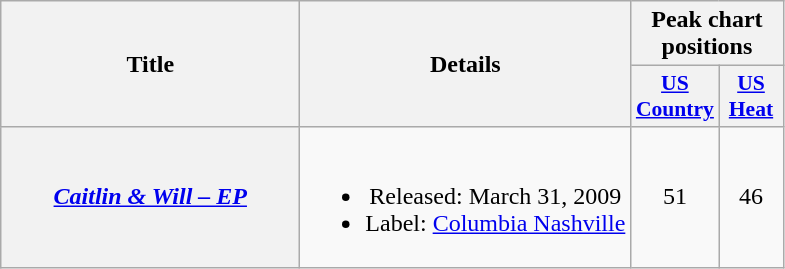<table class="wikitable plainrowheaders" style="text-align:center;">
<tr>
<th scope="col" rowspan="2" style="width:12em;">Title</th>
<th scope="col" rowspan="2">Details</th>
<th scope="col" colspan="2">Peak chart positions</th>
</tr>
<tr>
<th scope="col" style="width:2.5em;font-size:90%;"><a href='#'>US Country</a></th>
<th scope="col" style="width:2.5em;font-size:90%;"><a href='#'>US<br>Heat</a></th>
</tr>
<tr>
<th scope="row"><em><a href='#'>Caitlin & Will – EP</a></em></th>
<td><br><ul><li>Released: March 31, 2009</li><li>Label: <a href='#'>Columbia Nashville</a></li></ul></td>
<td>51</td>
<td>46</td>
</tr>
</table>
